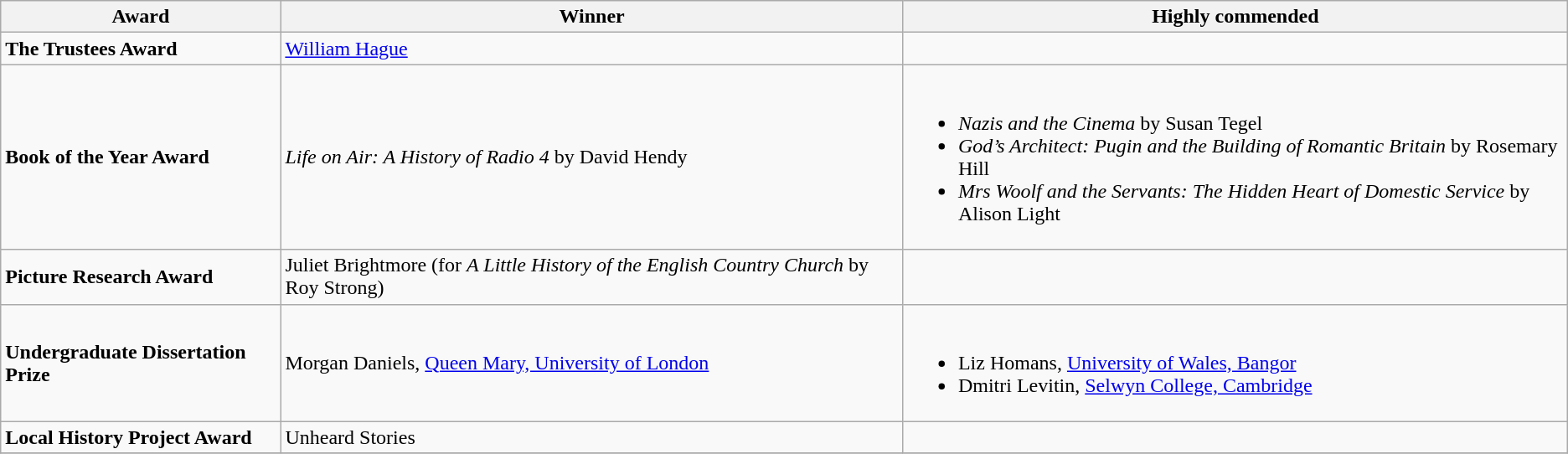<table class="wikitable">
<tr>
<th>Award</th>
<th>Winner</th>
<th>Highly commended</th>
</tr>
<tr>
<td><strong>The Trustees Award</strong></td>
<td><a href='#'>William Hague</a></td>
<td></td>
</tr>
<tr>
<td><strong>Book of the Year Award</strong></td>
<td><em>Life on Air: A History of Radio 4</em> by David Hendy</td>
<td><br><ul><li><em>Nazis and the Cinema</em> by Susan Tegel</li><li><em>God’s Architect: Pugin and the Building of Romantic Britain</em> by Rosemary Hill</li><li><em>Mrs Woolf and the Servants: The Hidden Heart of Domestic Service</em> by Alison Light</li></ul></td>
</tr>
<tr>
<td><strong>Picture Research Award</strong></td>
<td>Juliet Brightmore (for <em>A Little History of the English Country Church</em> by Roy Strong)</td>
<td></td>
</tr>
<tr>
<td><strong>Undergraduate Dissertation Prize</strong></td>
<td>Morgan Daniels, <a href='#'>Queen Mary, University of London</a></td>
<td><br><ul><li>Liz Homans, <a href='#'>University of Wales, Bangor</a></li><li>Dmitri Levitin, <a href='#'>Selwyn College, Cambridge</a></li></ul></td>
</tr>
<tr>
<td><strong>Local History Project Award</strong></td>
<td>Unheard Stories</td>
<td></td>
</tr>
<tr>
</tr>
</table>
